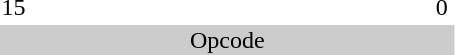<table style="text-align:center;">
<tr>
<td style="width:15px;">15</td>
<td style="width:15px;"></td>
<td style="width:15px;"></td>
<td style="width:15px;"></td>
<td style="width:15px;"></td>
<td style="width:15px;"></td>
<td style="width:15px;"></td>
<td style="width:15px;"></td>
<td style="width:15px;"></td>
<td style="width:15px;"></td>
<td style="width:15px;"></td>
<td style="width:15px;"></td>
<td style="width:15px;"></td>
<td style="width:15px;"></td>
<td style="width:15px;"></td>
<td style="width:15px;">0</td>
</tr>
<tr>
<td colspan="16" style="background-color:#CCC;">Opcode</td>
</tr>
</table>
